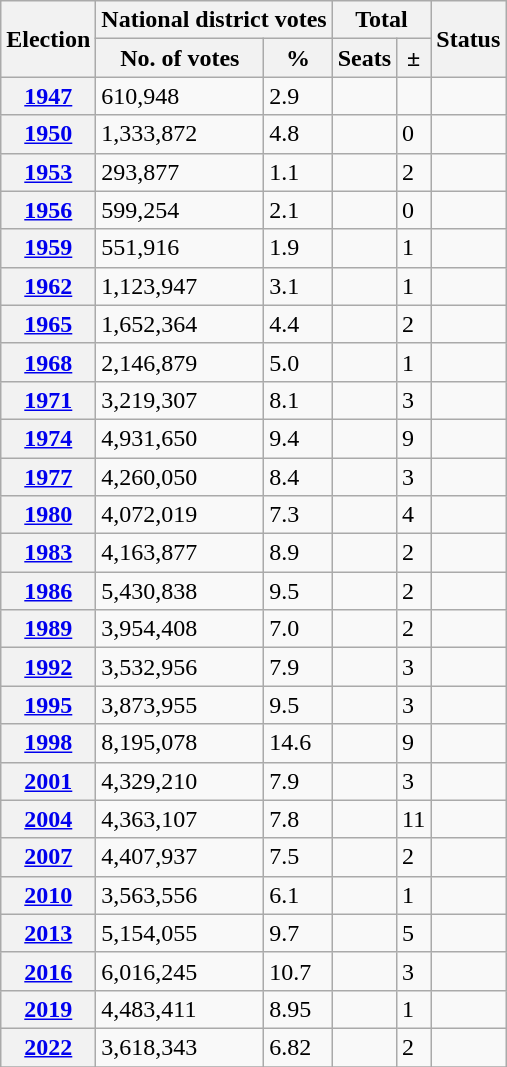<table class="wikitable sortable">
<tr>
<th rowspan=2 data-sort-type="date">Election</th>
<th colspan=2>National district votes</th>
<th colspan=2>Total</th>
<th rowspan=2>Status</th>
</tr>
<tr>
<th data-sort-type="number">No. of votes</th>
<th data-sort-type="number">%</th>
<th data-sort-type="number">Seats</th>
<th data-sort-type="number">±</th>
</tr>
<tr>
<th><a href='#'>1947</a></th>
<td>610,948</td>
<td>2.9</td>
<td></td>
<td></td>
<td></td>
</tr>
<tr>
<th><a href='#'>1950</a></th>
<td>1,333,872</td>
<td>4.8</td>
<td></td>
<td>0</td>
<td></td>
</tr>
<tr>
<th><a href='#'>1953</a></th>
<td>293,877</td>
<td>1.1</td>
<td></td>
<td>2</td>
<td></td>
</tr>
<tr>
<th><a href='#'>1956</a></th>
<td>599,254</td>
<td>2.1</td>
<td></td>
<td>0</td>
<td></td>
</tr>
<tr>
<th><a href='#'>1959</a></th>
<td>551,916</td>
<td>1.9</td>
<td></td>
<td>1</td>
<td></td>
</tr>
<tr>
<th><a href='#'>1962</a></th>
<td>1,123,947</td>
<td>3.1</td>
<td></td>
<td>1</td>
<td></td>
</tr>
<tr>
<th><a href='#'>1965</a></th>
<td>1,652,364</td>
<td>4.4</td>
<td></td>
<td>2</td>
<td></td>
</tr>
<tr>
<th><a href='#'>1968</a></th>
<td>2,146,879</td>
<td>5.0</td>
<td></td>
<td>1</td>
<td></td>
</tr>
<tr>
<th><a href='#'>1971</a></th>
<td>3,219,307</td>
<td>8.1</td>
<td></td>
<td>3</td>
<td></td>
</tr>
<tr>
<th><a href='#'>1974</a></th>
<td>4,931,650</td>
<td>9.4</td>
<td></td>
<td>9</td>
<td></td>
</tr>
<tr>
<th><a href='#'>1977</a></th>
<td>4,260,050</td>
<td>8.4</td>
<td></td>
<td>3</td>
<td></td>
</tr>
<tr>
<th><a href='#'>1980</a></th>
<td>4,072,019</td>
<td>7.3</td>
<td></td>
<td>4</td>
<td></td>
</tr>
<tr>
<th><a href='#'>1983</a></th>
<td>4,163,877</td>
<td>8.9</td>
<td></td>
<td>2</td>
<td></td>
</tr>
<tr>
<th><a href='#'>1986</a></th>
<td>5,430,838</td>
<td>9.5</td>
<td></td>
<td>2</td>
<td></td>
</tr>
<tr>
<th><a href='#'>1989</a></th>
<td>3,954,408</td>
<td>7.0</td>
<td></td>
<td>2</td>
<td></td>
</tr>
<tr>
<th><a href='#'>1992</a></th>
<td>3,532,956</td>
<td>7.9</td>
<td></td>
<td>3</td>
<td></td>
</tr>
<tr>
<th><a href='#'>1995</a></th>
<td>3,873,955</td>
<td>9.5</td>
<td></td>
<td>3</td>
<td></td>
</tr>
<tr>
<th><a href='#'>1998</a></th>
<td>8,195,078</td>
<td>14.6</td>
<td></td>
<td>9</td>
<td></td>
</tr>
<tr>
<th><a href='#'>2001</a></th>
<td>4,329,210</td>
<td>7.9</td>
<td></td>
<td>3</td>
<td></td>
</tr>
<tr>
<th><a href='#'>2004</a></th>
<td>4,363,107</td>
<td>7.8</td>
<td></td>
<td>11</td>
<td></td>
</tr>
<tr>
<th><a href='#'>2007</a></th>
<td>4,407,937</td>
<td>7.5</td>
<td></td>
<td>2</td>
<td></td>
</tr>
<tr>
<th><a href='#'>2010</a></th>
<td>3,563,556</td>
<td>6.1</td>
<td></td>
<td>1</td>
<td></td>
</tr>
<tr>
<th><a href='#'>2013</a></th>
<td>5,154,055</td>
<td>9.7</td>
<td></td>
<td>5</td>
<td></td>
</tr>
<tr>
<th><a href='#'>2016</a></th>
<td>6,016,245</td>
<td>10.7</td>
<td></td>
<td>3</td>
<td></td>
</tr>
<tr>
<th><a href='#'>2019</a></th>
<td>4,483,411</td>
<td>8.95</td>
<td></td>
<td>1</td>
<td></td>
</tr>
<tr>
<th><a href='#'>2022</a></th>
<td>3,618,343</td>
<td>6.82</td>
<td></td>
<td>2</td>
<td></td>
</tr>
<tr>
</tr>
</table>
